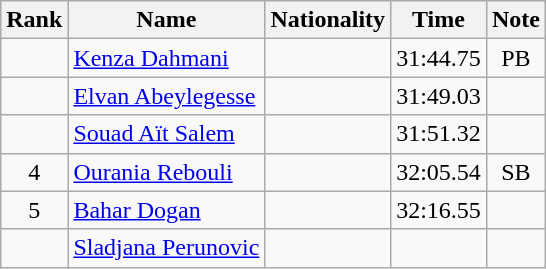<table class="wikitable sortable" style="text-align:center">
<tr>
<th>Rank</th>
<th>Name</th>
<th>Nationality</th>
<th>Time</th>
<th>Note</th>
</tr>
<tr>
<td></td>
<td align="left"><a href='#'>Kenza Dahmani</a></td>
<td align="left"></td>
<td>31:44.75</td>
<td>PB</td>
</tr>
<tr>
<td></td>
<td align="left"><a href='#'>Elvan Abeylegesse</a></td>
<td align="left"></td>
<td>31:49.03</td>
<td></td>
</tr>
<tr>
<td></td>
<td align="left"><a href='#'>Souad Aït Salem</a></td>
<td align="left"></td>
<td>31:51.32</td>
<td></td>
</tr>
<tr>
<td>4</td>
<td align="left"><a href='#'>Ourania Rebouli</a></td>
<td align="left"></td>
<td>32:05.54</td>
<td>SB</td>
</tr>
<tr>
<td>5</td>
<td align="left"><a href='#'>Bahar Dogan</a></td>
<td align="left"></td>
<td>32:16.55</td>
<td></td>
</tr>
<tr>
<td></td>
<td align="left"><a href='#'>Sladjana Perunovic</a></td>
<td align="left"></td>
<td></td>
<td></td>
</tr>
</table>
